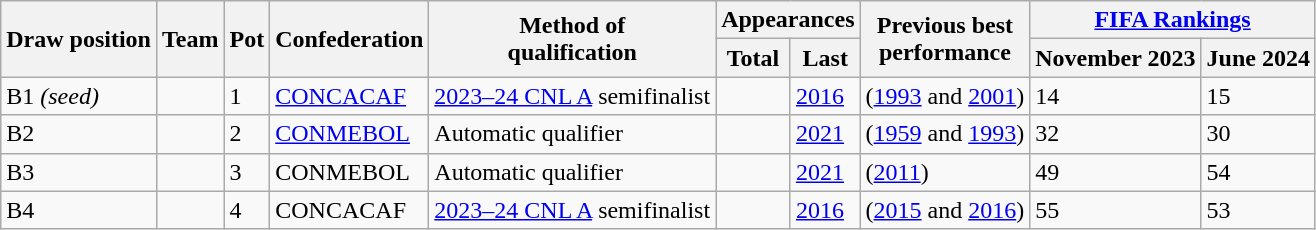<table class="wikitable sortable">
<tr>
<th rowspan=2>Draw position</th>
<th rowspan=2>Team</th>
<th rowspan=2>Pot</th>
<th rowspan=2>Confederation</th>
<th rowspan=2>Method of<br>qualification</th>
<th colspan=2>Appearances</th>
<th rowspan=2>Previous best<br>performance</th>
<th colspan=2><a href='#'>FIFA Rankings</a></th>
</tr>
<tr>
<th>Total</th>
<th>Last</th>
<th>November 2023</th>
<th>June 2024</th>
</tr>
<tr>
<td>B1 <em>(seed)</em></td>
<td style=white-space:nowrap></td>
<td>1</td>
<td><a href='#'>CONCACAF</a></td>
<td><a href='#'>2023–24 CNL A</a> semifinalist</td>
<td></td>
<td><a href='#'>2016</a></td>
<td> (<a href='#'>1993</a> and <a href='#'>2001</a>)</td>
<td>14</td>
<td>15</td>
</tr>
<tr>
<td>B2</td>
<td style=white-space:nowrap></td>
<td>2</td>
<td><a href='#'>CONMEBOL</a></td>
<td>Automatic qualifier</td>
<td></td>
<td><a href='#'>2021</a></td>
<td> (<a href='#'>1959</a> and <a href='#'>1993</a>)</td>
<td>32</td>
<td>30</td>
</tr>
<tr>
<td>B3</td>
<td style=white-space:nowrap></td>
<td>3</td>
<td>CONMEBOL</td>
<td>Automatic qualifier</td>
<td></td>
<td><a href='#'>2021</a></td>
<td> (<a href='#'>2011</a>)</td>
<td>49</td>
<td>54</td>
</tr>
<tr>
<td>B4</td>
<td style=white-space:nowrap></td>
<td>4</td>
<td>CONCACAF</td>
<td><a href='#'>2023–24 CNL A</a> semifinalist</td>
<td></td>
<td><a href='#'>2016</a></td>
<td> (<a href='#'>2015</a> and <a href='#'>2016</a>)</td>
<td>55</td>
<td>53</td>
</tr>
</table>
